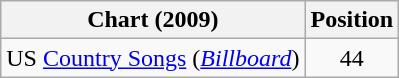<table class="wikitable sortable">
<tr>
<th scope="col">Chart (2009)</th>
<th scope="col">Position</th>
</tr>
<tr>
<td>US <a href='#'>Country Songs</a> (<em><a href='#'>Billboard</a></em>)</td>
<td align="center">44</td>
</tr>
</table>
